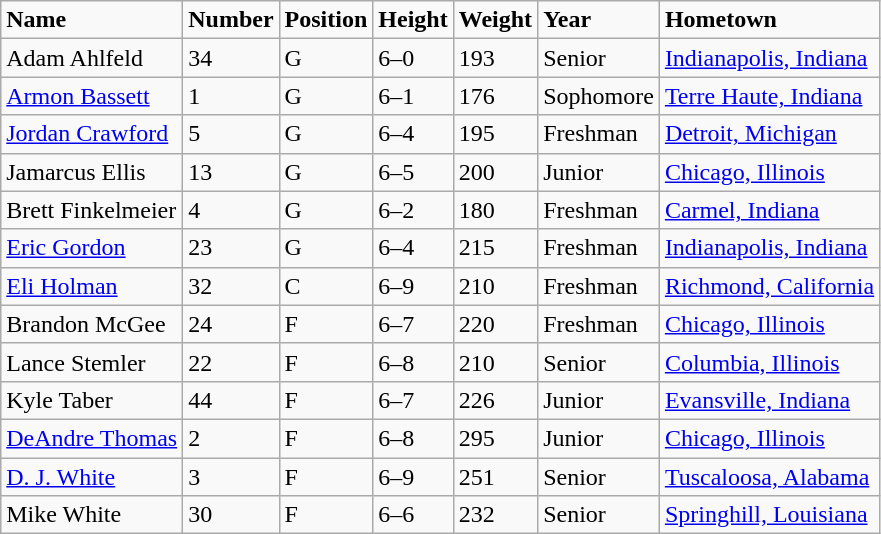<table class="wikitable">
<tr>
<td><strong>Name</strong></td>
<td><strong>Number</strong></td>
<td><strong>Position</strong></td>
<td><strong>Height</strong></td>
<td><strong>Weight</strong></td>
<td><strong>Year</strong></td>
<td><strong>Hometown</strong></td>
</tr>
<tr>
<td>Adam Ahlfeld</td>
<td>34</td>
<td>G</td>
<td>6–0</td>
<td>193</td>
<td>Senior</td>
<td><a href='#'>Indianapolis, Indiana</a></td>
</tr>
<tr>
<td><a href='#'>Armon Bassett</a></td>
<td>1</td>
<td>G</td>
<td>6–1</td>
<td>176</td>
<td>Sophomore</td>
<td><a href='#'>Terre Haute, Indiana</a></td>
</tr>
<tr>
<td><a href='#'>Jordan Crawford</a></td>
<td>5</td>
<td>G</td>
<td>6–4</td>
<td>195</td>
<td>Freshman</td>
<td><a href='#'>Detroit, Michigan</a></td>
</tr>
<tr>
<td>Jamarcus Ellis</td>
<td>13</td>
<td>G</td>
<td>6–5</td>
<td>200</td>
<td>Junior</td>
<td><a href='#'>Chicago, Illinois</a></td>
</tr>
<tr>
<td>Brett Finkelmeier</td>
<td>4</td>
<td>G</td>
<td>6–2</td>
<td>180</td>
<td>Freshman</td>
<td><a href='#'>Carmel, Indiana</a></td>
</tr>
<tr>
<td><a href='#'>Eric Gordon</a></td>
<td>23</td>
<td>G</td>
<td>6–4</td>
<td>215</td>
<td>Freshman</td>
<td><a href='#'>Indianapolis, Indiana</a></td>
</tr>
<tr>
<td><a href='#'>Eli Holman</a></td>
<td>32</td>
<td>C</td>
<td>6–9</td>
<td>210</td>
<td>Freshman</td>
<td><a href='#'>Richmond, California</a></td>
</tr>
<tr>
<td>Brandon McGee</td>
<td>24</td>
<td>F</td>
<td>6–7</td>
<td>220</td>
<td>Freshman</td>
<td><a href='#'>Chicago, Illinois</a></td>
</tr>
<tr>
<td>Lance Stemler</td>
<td>22</td>
<td>F</td>
<td>6–8</td>
<td>210</td>
<td>Senior</td>
<td><a href='#'>Columbia, Illinois</a></td>
</tr>
<tr>
<td>Kyle Taber</td>
<td>44</td>
<td>F</td>
<td>6–7</td>
<td>226</td>
<td>Junior</td>
<td><a href='#'>Evansville, Indiana</a></td>
</tr>
<tr>
<td><a href='#'>DeAndre Thomas</a></td>
<td>2</td>
<td>F</td>
<td>6–8</td>
<td>295</td>
<td>Junior</td>
<td><a href='#'>Chicago, Illinois</a></td>
</tr>
<tr>
<td><a href='#'>D. J. White</a></td>
<td>3</td>
<td>F</td>
<td>6–9</td>
<td>251</td>
<td>Senior</td>
<td><a href='#'>Tuscaloosa, Alabama</a></td>
</tr>
<tr>
<td>Mike White</td>
<td>30</td>
<td>F</td>
<td>6–6</td>
<td>232</td>
<td>Senior</td>
<td><a href='#'>Springhill, Louisiana</a></td>
</tr>
</table>
